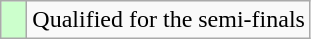<table class="wikitable">
<tr>
<td width=10px bgcolor="#ccffcc"></td>
<td>Qualified for the semi-finals</td>
</tr>
</table>
